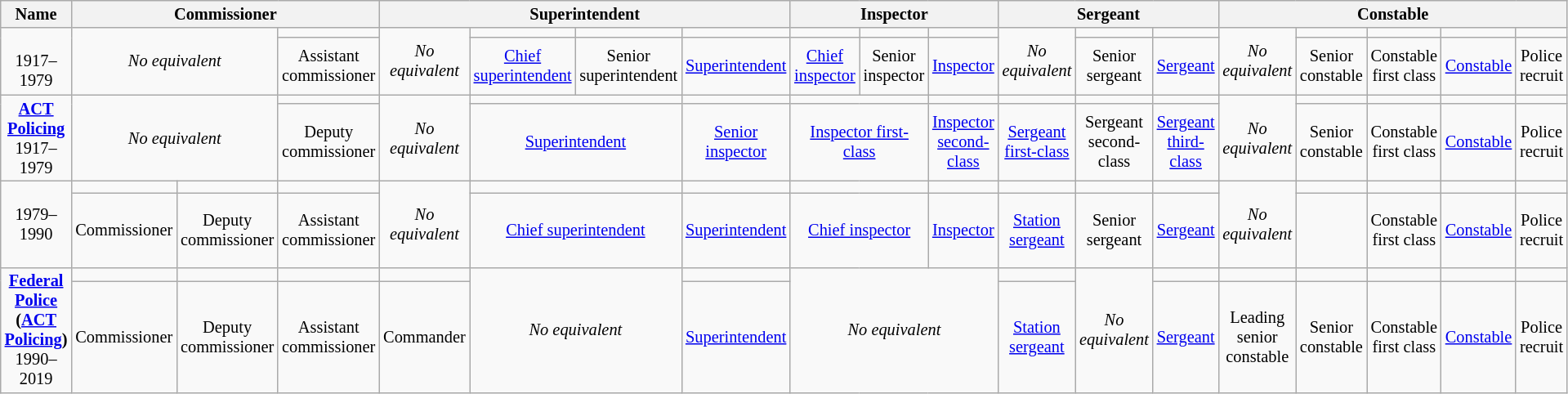<table class="wikitable" style="text-align:center; padding:5px; font-size:85%; margin: 0px 12px 12px 0px;">
<tr>
<th>Name</th>
<th colspan="3">Commissioner</th>
<th colspan="4">Superintendent</th>
<th colspan="3">Inspector</th>
<th colspan="3">Sergeant</th>
<th colspan="6">Constable</th>
</tr>
<tr>
<td rowspan=2><br>1917–1979<br></td>
<td colspan=2 rowspan=2><em>No equivalent</em></td>
<td></td>
<td rowspan=2><em>No equivalent</em></td>
<td colspan=1></td>
<td colspan=1></td>
<td></td>
<td colspan=1></td>
<td colspan=1></td>
<td></td>
<td rowspan=2><em>No equivalent</em></td>
<td></td>
<td></td>
<td rowspan=2><em>No equivalent</em></td>
<td></td>
<td></td>
<td></td>
<td></td>
</tr>
<tr>
<td>Assistant<br>commissioner</td>
<td colspan=1><a href='#'>Chief superintendent</a></td>
<td colspan=1>Senior superintendent</td>
<td><a href='#'>Superintendent</a></td>
<td colspan=1><a href='#'>Chief inspector</a></td>
<td colspan=1>Senior inspector</td>
<td><a href='#'>Inspector</a></td>
<td>Senior sergeant</td>
<td><a href='#'>Sergeant</a></td>
<td>Senior<br>constable</td>
<td>Constable<br>first class</td>
<td><a href='#'>Constable</a></td>
<td>Police<br>recruit</td>
</tr>
<tr>
<td rowspan=2> <strong><a href='#'>ACT Policing</a></strong><br>1917–1979<br></td>
<td colspan=2 rowspan=2><em>No equivalent</em></td>
<td></td>
<td rowspan=2><em>No equivalent</em></td>
<td colspan=2></td>
<td></td>
<td colspan=2></td>
<td></td>
<td></td>
<td></td>
<td></td>
<td rowspan=2><em>No equivalent</em></td>
<td></td>
<td></td>
<td></td>
<td></td>
</tr>
<tr>
<td>Deputy commissioner</td>
<td colspan=2><a href='#'>Superintendent</a></td>
<td><a href='#'>Senior inspector</a></td>
<td colspan=2><a href='#'>Inspector first-class</a></td>
<td><a href='#'>Inspector second-class</a></td>
<td><a href='#'>Sergeant first-class</a></td>
<td>Sergeant second-class</td>
<td><a href='#'>Sergeant third-class</a></td>
<td>Senior<br>constable</td>
<td>Constable<br>first class</td>
<td><a href='#'>Constable</a></td>
<td>Police<br>recruit</td>
</tr>
<tr>
<td rowspan=2><br>1979–1990<br><br></td>
<td></td>
<td></td>
<td></td>
<td rowspan=2><em>No equivalent</em></td>
<td colspan=2></td>
<td></td>
<td colspan=2></td>
<td></td>
<td></td>
<td></td>
<td></td>
<td rowspan=2><em>No equivalent</em></td>
<td></td>
<td></td>
<td></td>
<td></td>
</tr>
<tr>
<td>Commissioner</td>
<td>Deputy<br>commissioner</td>
<td>Assistant<br>commissioner</td>
<td colspan=2><a href='#'>Chief superintendent</a></td>
<td><a href='#'>Superintendent</a></td>
<td colspan=2><a href='#'>Chief inspector</a></td>
<td><a href='#'>Inspector</a></td>
<td><a href='#'>Station sergeant</a></td>
<td>Senior sergeant</td>
<td><a href='#'>Sergeant</a></td>
<td></td>
<td>Constable<br>first class</td>
<td><a href='#'>Constable</a></td>
<td>Police<br>recruit</td>
</tr>
<tr>
<td rowspan=2> <strong><a href='#'>Federal Police</a><br>(<a href='#'>ACT Policing</a>)</strong><br>1990–2019<br></td>
<td></td>
<td></td>
<td></td>
<td></td>
<td colspan=2 rowspan=2><em>No equivalent</em></td>
<td></td>
<td colspan=3 rowspan=2><em>No equivalent</em></td>
<td></td>
<td rowspan=2><em>No equivalent</em></td>
<td></td>
<td></td>
<td></td>
<td></td>
<td></td>
<td></td>
</tr>
<tr>
<td>Commissioner</td>
<td>Deputy<br>commissioner</td>
<td>Assistant<br>commissioner</td>
<td>Commander</td>
<td><a href='#'>Superintendent</a></td>
<td><a href='#'>Station sergeant</a></td>
<td><a href='#'>Sergeant</a></td>
<td>Leading<br>senior<br>constable</td>
<td>Senior<br>constable</td>
<td>Constable<br>first class</td>
<td><a href='#'>Constable</a></td>
<td>Police<br>recruit</td>
</tr>
</table>
